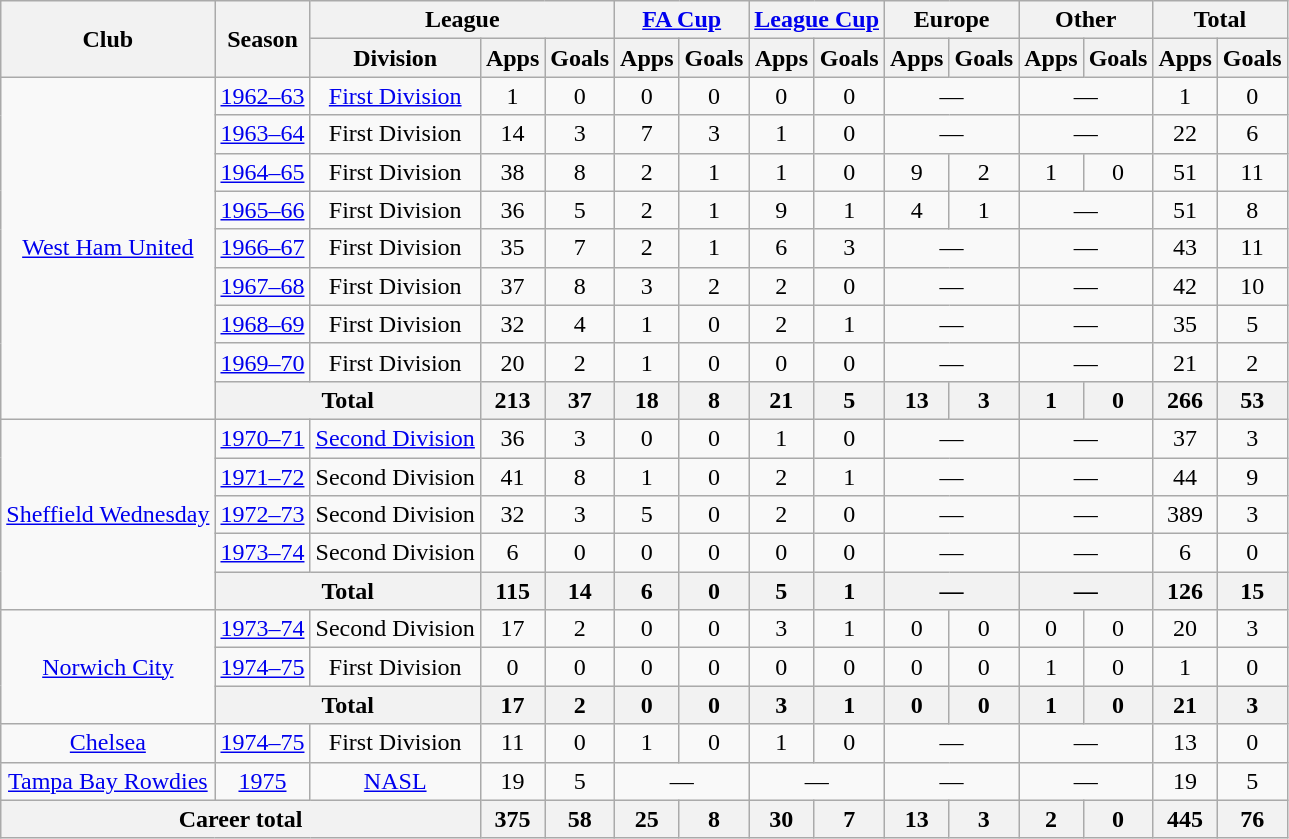<table class="wikitable" style="text-align:center">
<tr>
<th rowspan="2">Club</th>
<th rowspan="2">Season</th>
<th colspan="3">League</th>
<th colspan="2"><a href='#'>FA Cup</a></th>
<th colspan="2"><a href='#'>League Cup</a></th>
<th colspan="2">Europe</th>
<th colspan="2">Other</th>
<th colspan="2">Total</th>
</tr>
<tr>
<th>Division</th>
<th>Apps</th>
<th>Goals</th>
<th>Apps</th>
<th>Goals</th>
<th>Apps</th>
<th>Goals</th>
<th>Apps</th>
<th>Goals</th>
<th>Apps</th>
<th>Goals</th>
<th>Apps</th>
<th>Goals</th>
</tr>
<tr>
<td rowspan="9"><a href='#'>West Ham United</a></td>
<td><a href='#'>1962–63</a></td>
<td><a href='#'>First Division</a></td>
<td>1</td>
<td>0</td>
<td>0</td>
<td>0</td>
<td>0</td>
<td>0</td>
<td colspan="2">—</td>
<td colspan="2">—</td>
<td>1</td>
<td>0</td>
</tr>
<tr>
<td><a href='#'>1963–64</a></td>
<td>First Division</td>
<td>14</td>
<td>3</td>
<td>7</td>
<td>3</td>
<td>1</td>
<td>0</td>
<td colspan="2">—</td>
<td colspan="2">—</td>
<td>22</td>
<td>6</td>
</tr>
<tr>
<td><a href='#'>1964–65</a></td>
<td>First Division</td>
<td>38</td>
<td>8</td>
<td>2</td>
<td>1</td>
<td>1</td>
<td>0</td>
<td>9</td>
<td>2</td>
<td>1</td>
<td>0</td>
<td>51</td>
<td>11</td>
</tr>
<tr>
<td><a href='#'>1965–66</a></td>
<td>First Division</td>
<td>36</td>
<td>5</td>
<td>2</td>
<td>1</td>
<td>9</td>
<td>1</td>
<td>4</td>
<td>1</td>
<td colspan="2">—</td>
<td>51</td>
<td>8</td>
</tr>
<tr>
<td><a href='#'>1966–67</a></td>
<td>First Division</td>
<td>35</td>
<td>7</td>
<td>2</td>
<td>1</td>
<td>6</td>
<td>3</td>
<td colspan="2">—</td>
<td colspan="2">—</td>
<td>43</td>
<td>11</td>
</tr>
<tr>
<td><a href='#'>1967–68</a></td>
<td>First Division</td>
<td>37</td>
<td>8</td>
<td>3</td>
<td>2</td>
<td>2</td>
<td>0</td>
<td colspan="2">—</td>
<td colspan="2">—</td>
<td>42</td>
<td>10</td>
</tr>
<tr>
<td><a href='#'>1968–69</a></td>
<td>First Division</td>
<td>32</td>
<td>4</td>
<td>1</td>
<td>0</td>
<td>2</td>
<td>1</td>
<td colspan="2">—</td>
<td colspan="2">—</td>
<td>35</td>
<td>5</td>
</tr>
<tr>
<td><a href='#'>1969–70</a></td>
<td>First Division</td>
<td>20</td>
<td>2</td>
<td>1</td>
<td>0</td>
<td>0</td>
<td>0</td>
<td colspan="2">—</td>
<td colspan="2">—</td>
<td>21</td>
<td>2</td>
</tr>
<tr>
<th colspan="2">Total</th>
<th>213</th>
<th>37</th>
<th>18</th>
<th>8</th>
<th>21</th>
<th>5</th>
<th>13</th>
<th>3</th>
<th>1</th>
<th>0</th>
<th>266</th>
<th>53</th>
</tr>
<tr>
<td rowspan="5"><a href='#'>Sheffield Wednesday</a></td>
<td><a href='#'>1970–71</a></td>
<td><a href='#'>Second Division</a></td>
<td>36</td>
<td>3</td>
<td>0</td>
<td>0</td>
<td>1</td>
<td>0</td>
<td colspan="2">—</td>
<td colspan="2">—</td>
<td>37</td>
<td>3</td>
</tr>
<tr>
<td><a href='#'>1971–72</a></td>
<td>Second Division</td>
<td>41</td>
<td>8</td>
<td>1</td>
<td>0</td>
<td>2</td>
<td>1</td>
<td colspan="2">—</td>
<td colspan="2">—</td>
<td>44</td>
<td>9</td>
</tr>
<tr>
<td><a href='#'>1972–73</a></td>
<td>Second Division</td>
<td>32</td>
<td>3</td>
<td>5</td>
<td>0</td>
<td>2</td>
<td>0</td>
<td colspan="2">—</td>
<td colspan="2">—</td>
<td>389</td>
<td>3</td>
</tr>
<tr>
<td><a href='#'>1973–74</a></td>
<td>Second Division</td>
<td>6</td>
<td>0</td>
<td>0</td>
<td>0</td>
<td>0</td>
<td>0</td>
<td colspan="2">—</td>
<td colspan="2">—</td>
<td>6</td>
<td>0</td>
</tr>
<tr>
<th colspan="2">Total</th>
<th>115</th>
<th>14</th>
<th>6</th>
<th>0</th>
<th>5</th>
<th>1</th>
<th colspan="2">—</th>
<th colspan="2">—</th>
<th>126</th>
<th>15</th>
</tr>
<tr>
<td rowspan="3"><a href='#'>Norwich City</a></td>
<td><a href='#'>1973–74</a></td>
<td>Second Division</td>
<td>17</td>
<td>2</td>
<td>0</td>
<td>0</td>
<td>3</td>
<td>1</td>
<td>0</td>
<td>0</td>
<td>0</td>
<td>0</td>
<td>20</td>
<td>3</td>
</tr>
<tr>
<td><a href='#'>1974–75</a></td>
<td>First Division</td>
<td>0</td>
<td>0</td>
<td>0</td>
<td>0</td>
<td>0</td>
<td>0</td>
<td>0</td>
<td>0</td>
<td>1</td>
<td>0</td>
<td>1</td>
<td>0</td>
</tr>
<tr>
<th colspan="2">Total</th>
<th>17</th>
<th>2</th>
<th>0</th>
<th>0</th>
<th>3</th>
<th>1</th>
<th>0</th>
<th>0</th>
<th>1</th>
<th>0</th>
<th>21</th>
<th>3</th>
</tr>
<tr>
<td><a href='#'>Chelsea</a></td>
<td><a href='#'>1974–75</a></td>
<td>First Division</td>
<td>11</td>
<td>0</td>
<td>1</td>
<td>0</td>
<td>1</td>
<td>0</td>
<td colspan="2">—</td>
<td colspan="2">—</td>
<td>13</td>
<td>0</td>
</tr>
<tr>
<td><a href='#'>Tampa Bay Rowdies</a></td>
<td><a href='#'>1975</a></td>
<td><a href='#'>NASL</a></td>
<td>19</td>
<td>5</td>
<td colspan="2">—</td>
<td colspan="2">—</td>
<td colspan="2">—</td>
<td colspan="2">—</td>
<td>19</td>
<td>5</td>
</tr>
<tr>
<th colspan="3">Career total</th>
<th>375</th>
<th>58</th>
<th>25</th>
<th>8</th>
<th>30</th>
<th>7</th>
<th>13</th>
<th>3</th>
<th>2</th>
<th>0</th>
<th>445</th>
<th>76</th>
</tr>
</table>
